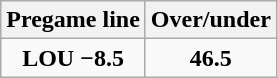<table class="wikitable">
<tr align="center">
<th style=>Pregame line</th>
<th style=>Over/under</th>
</tr>
<tr align="center">
<td><strong>LOU −8.5</strong></td>
<td><strong>46.5</strong></td>
</tr>
</table>
